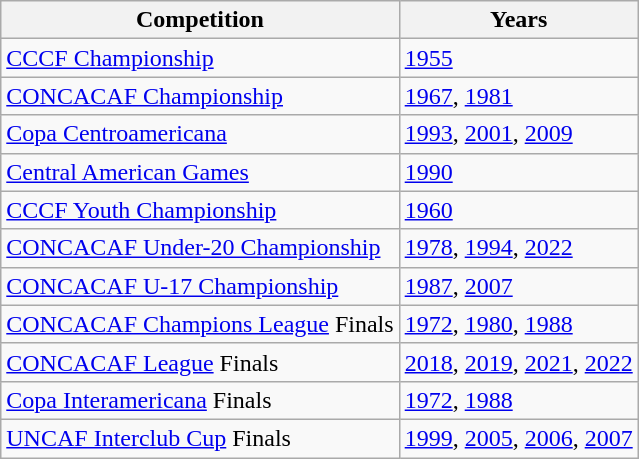<table class="wikitable">
<tr>
<th>Competition</th>
<th>Years</th>
</tr>
<tr>
<td><a href='#'>CCCF Championship</a></td>
<td><a href='#'>1955</a></td>
</tr>
<tr>
<td><a href='#'>CONCACAF Championship</a></td>
<td><a href='#'>1967</a>, <a href='#'>1981</a></td>
</tr>
<tr>
<td><a href='#'>Copa Centroamericana</a></td>
<td><a href='#'>1993</a>, <a href='#'>2001</a>, <a href='#'>2009</a></td>
</tr>
<tr>
<td><a href='#'>Central American Games</a></td>
<td><a href='#'>1990</a></td>
</tr>
<tr>
<td><a href='#'>CCCF Youth Championship</a></td>
<td><a href='#'>1960</a></td>
</tr>
<tr>
<td><a href='#'>CONCACAF Under-20 Championship</a></td>
<td><a href='#'>1978</a>, <a href='#'>1994</a>, <a href='#'>2022</a></td>
</tr>
<tr>
<td><a href='#'>CONCACAF U-17 Championship</a></td>
<td><a href='#'>1987</a>, <a href='#'>2007</a></td>
</tr>
<tr>
<td><a href='#'>CONCACAF Champions League</a> Finals</td>
<td><a href='#'>1972</a>, <a href='#'>1980</a>, <a href='#'>1988</a></td>
</tr>
<tr>
<td><a href='#'>CONCACAF League</a> Finals</td>
<td><a href='#'>2018</a>, <a href='#'>2019</a>, <a href='#'>2021</a>, <a href='#'>2022</a></td>
</tr>
<tr>
<td><a href='#'>Copa Interamericana</a> Finals</td>
<td><a href='#'>1972</a>, <a href='#'>1988</a></td>
</tr>
<tr>
<td><a href='#'>UNCAF Interclub Cup</a> Finals</td>
<td><a href='#'>1999</a>, <a href='#'>2005</a>, <a href='#'>2006</a>, <a href='#'>2007</a></td>
</tr>
</table>
